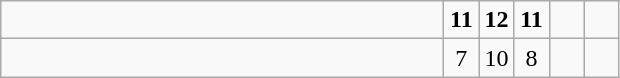<table class="wikitable">
<tr>
<td style="width:18em"></td>
<td align=center style="width:1em"><strong>11</strong></td>
<td align=center style="width:1em"><strong>12</strong></td>
<td align=center style="width:1em"><strong>11</strong></td>
<td align=center style="width:1em"></td>
<td align=center style="width:1em"></td>
</tr>
<tr>
<td style="width:18em"></td>
<td align=center style="width:1em">7</td>
<td align=center style="width:1em">10</td>
<td align=center style="width:1em">8</td>
<td align=center style="width:1em"></td>
<td align=center style="width:1em"></td>
</tr>
</table>
